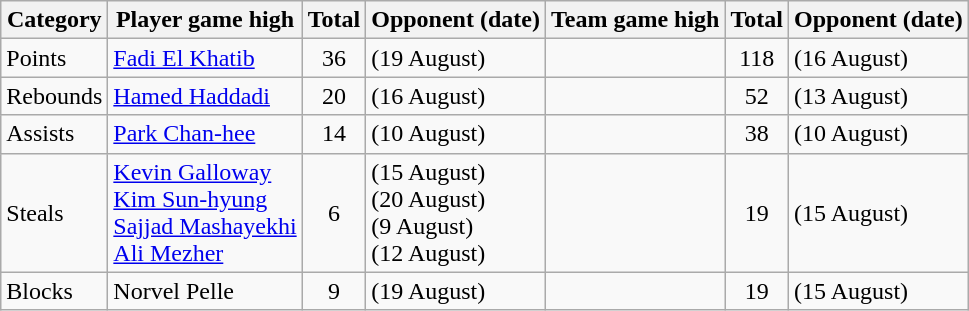<table class=wikitable>
<tr>
<th>Category</th>
<th>Player game high</th>
<th>Total</th>
<th>Opponent (date)</th>
<th>Team game high</th>
<th>Total</th>
<th>Opponent (date)</th>
</tr>
<tr>
<td>Points</td>
<td> <a href='#'>Fadi El Khatib</a></td>
<td align=center>36</td>
<td> (19 August)</td>
<td></td>
<td align=center>118</td>
<td> (16 August)</td>
</tr>
<tr>
<td>Rebounds</td>
<td> <a href='#'>Hamed Haddadi</a></td>
<td align=center>20</td>
<td> (16 August)</td>
<td></td>
<td align=center>52</td>
<td> (13 August)</td>
</tr>
<tr>
<td>Assists</td>
<td> <a href='#'>Park Chan-hee</a></td>
<td align=center>14</td>
<td> (10 August)</td>
<td></td>
<td align=center>38</td>
<td> (10 August)</td>
</tr>
<tr>
<td>Steals</td>
<td> <a href='#'>Kevin Galloway</a><br> <a href='#'>Kim Sun-hyung</a><br> <a href='#'>Sajjad Mashayekhi</a><br> <a href='#'>Ali Mezher</a></td>
<td align=center>6</td>
<td> (15 August)<br> (20 August)<br> (9 August)<br> (12 August)</td>
<td></td>
<td align=center>19</td>
<td> (15 August)</td>
</tr>
<tr>
<td>Blocks</td>
<td>  Norvel Pelle</td>
<td align=center>9</td>
<td> (19 August)</td>
<td></td>
<td align=center>19</td>
<td> (15 August)</td>
</tr>
</table>
